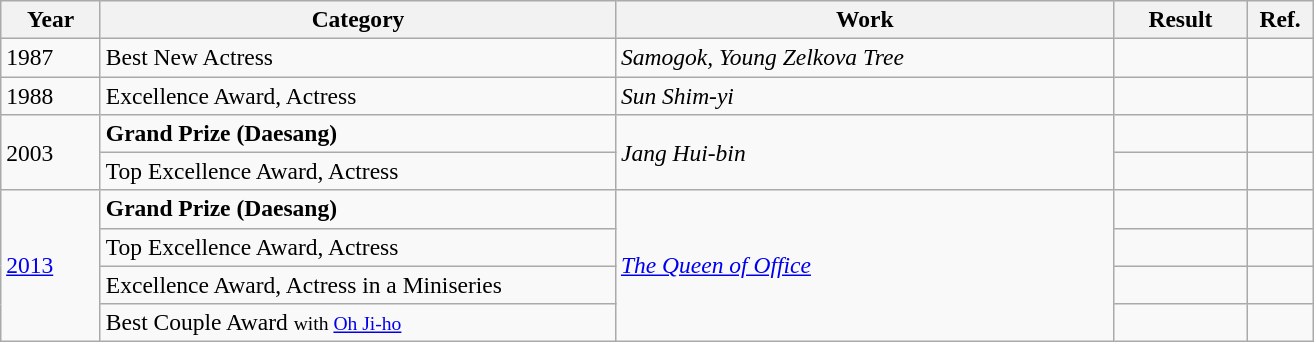<table class="wikitable sortable plainrowheaders" Style=font-size:98%>
<tr>
<th scope="col" style="width:6%;">Year</th>
<th scope="col" style="width:31%;">Category</th>
<th scope="col" style="width:30%;">Work</th>
<th scope="col" style="width:8%;">Result</th>
<th scope="col" style="width:4%;">Ref.</th>
</tr>
<tr>
<td>1987</td>
<td>Best New Actress</td>
<td><em>Samogok, Young Zelkova Tree</em></td>
<td></td>
<td></td>
</tr>
<tr>
<td>1988</td>
<td>Excellence Award, Actress</td>
<td><em>Sun Shim-yi</em></td>
<td></td>
<td></td>
</tr>
<tr>
<td rowspan="2">2003</td>
<td><strong>Grand Prize (Daesang)</strong></td>
<td rowspan="2"><em>Jang Hui-bin</em></td>
<td></td>
<td></td>
</tr>
<tr>
<td>Top Excellence Award, Actress</td>
<td></td>
<td></td>
</tr>
<tr>
<td rowspan="4"><a href='#'>2013</a></td>
<td><strong>Grand Prize (Daesang)</strong></td>
<td rowspan="4"><em><a href='#'>The Queen of Office</a></em></td>
<td></td>
<td></td>
</tr>
<tr>
<td>Top Excellence Award, Actress</td>
<td></td>
<td></td>
</tr>
<tr>
<td>Excellence Award, Actress in a Miniseries</td>
<td></td>
<td></td>
</tr>
<tr>
<td>Best Couple Award <small>with <a href='#'>Oh Ji-ho</a></small></td>
<td></td>
<td></td>
</tr>
</table>
